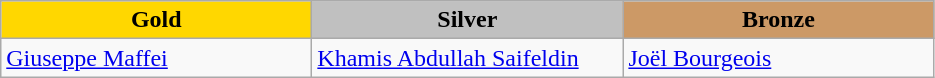<table class="wikitable" style="text-align:left">
<tr align="center">
<td width=200 bgcolor=gold><strong>Gold</strong></td>
<td width=200 bgcolor=silver><strong>Silver</strong></td>
<td width=200 bgcolor=CC9966><strong>Bronze</strong></td>
</tr>
<tr>
<td><a href='#'>Giuseppe Maffei</a><br><em></em></td>
<td><a href='#'>Khamis Abdullah Saifeldin</a><br><em></em></td>
<td><a href='#'>Joël Bourgeois</a><br><em></em></td>
</tr>
</table>
